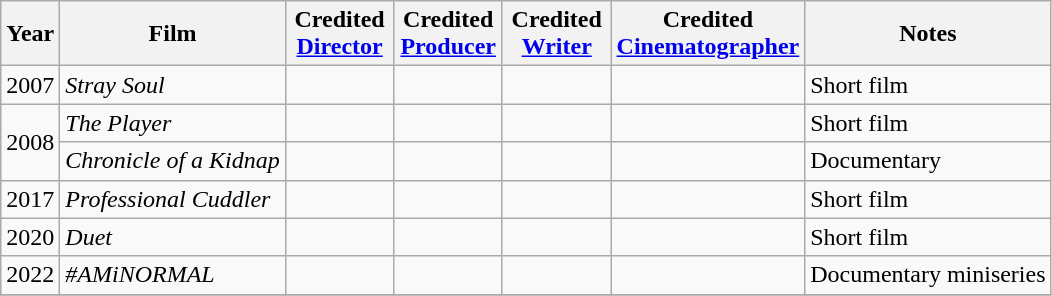<table class="wikitable sortable">
<tr>
<th style="width:26px;">Year</th>
<th>Film</th>
<th width=65>Credited <a href='#'>Director</a></th>
<th width=65>Credited <a href='#'>Producer</a></th>
<th width=65>Credited <a href='#'>Writer</a></th>
<th width=65>Credited <a href='#'>Cinematographer</a></th>
<th>Notes</th>
</tr>
<tr>
<td>2007</td>
<td><em>Stray Soul</em></td>
<td></td>
<td></td>
<td></td>
<td></td>
<td>Short film</td>
</tr>
<tr>
<td rowspan=2>2008</td>
<td><em>The Player</em></td>
<td></td>
<td></td>
<td></td>
<td></td>
<td>Short film</td>
</tr>
<tr>
<td><em>Chronicle of a Kidnap</em></td>
<td></td>
<td></td>
<td></td>
<td></td>
<td>Documentary</td>
</tr>
<tr>
<td>2017</td>
<td><em>Professional Cuddler</em></td>
<td></td>
<td></td>
<td></td>
<td></td>
<td>Short film</td>
</tr>
<tr>
<td>2020</td>
<td><em>Duet</em></td>
<td></td>
<td></td>
<td></td>
<td></td>
<td>Short film</td>
</tr>
<tr>
<td>2022</td>
<td><em>#AMiNORMAL</em></td>
<td></td>
<td></td>
<td></td>
<td></td>
<td>Documentary miniseries</td>
</tr>
<tr>
</tr>
</table>
